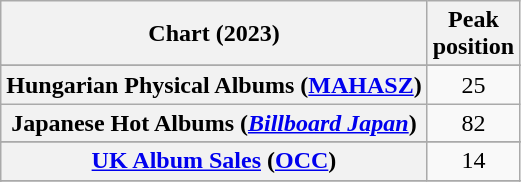<table class="wikitable sortable plainrowheaders" style="text-align:center">
<tr>
<th scope="col">Chart (2023)</th>
<th scope="col">Peak<br>position</th>
</tr>
<tr>
</tr>
<tr>
<th scope="row">Hungarian Physical Albums (<a href='#'>MAHASZ</a>)</th>
<td>25</td>
</tr>
<tr>
<th scope="row">Japanese Hot Albums (<em><a href='#'>Billboard Japan</a></em>)</th>
<td>82</td>
</tr>
<tr>
</tr>
<tr>
<th scope="row"><a href='#'>UK Album Sales</a> (<a href='#'>OCC</a>)</th>
<td>14</td>
</tr>
<tr>
</tr>
<tr>
</tr>
</table>
